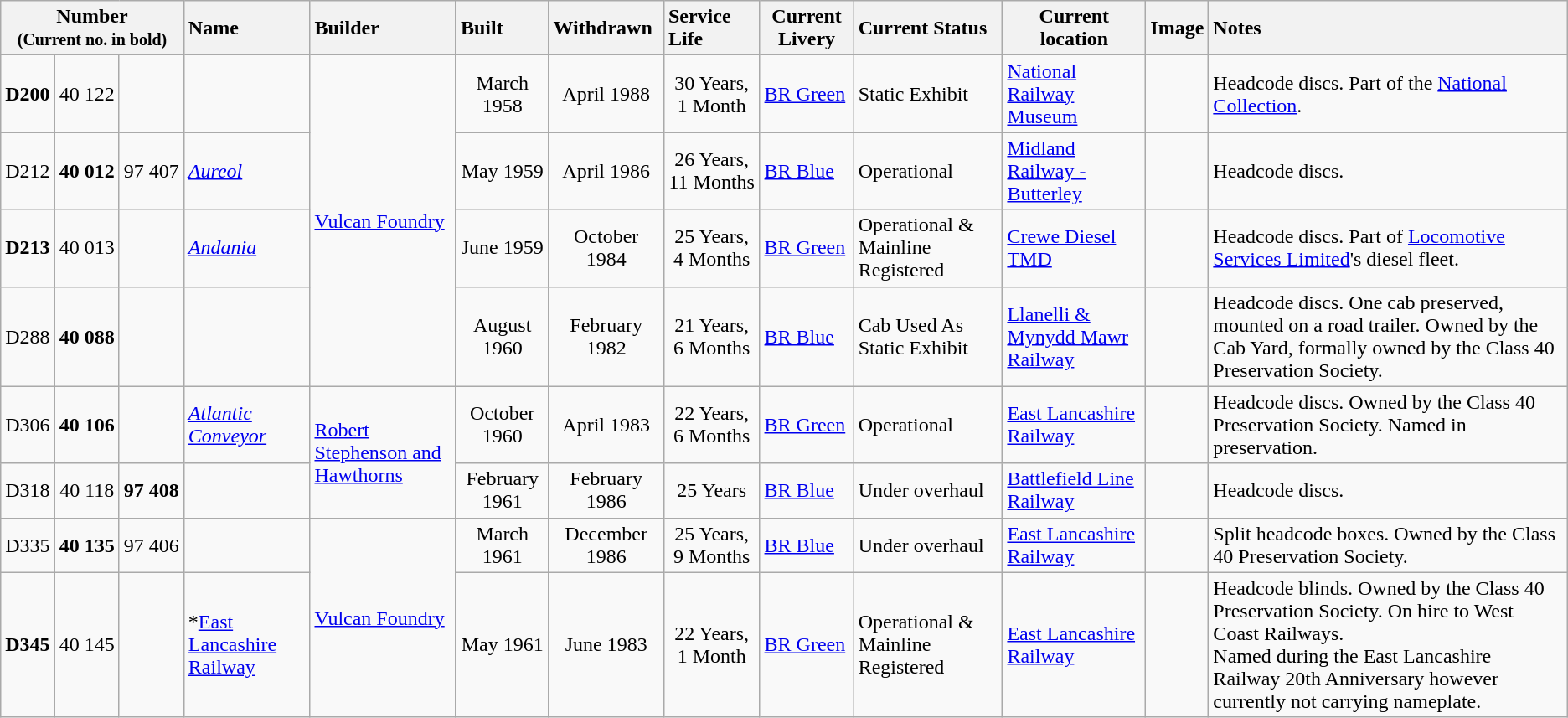<table class="wikitable">
<tr>
<th colspan="3">Number<br><small>(Current no. in bold)</small></th>
<th style="text-align:left;">Name</th>
<th style="text-align:left;">Builder</th>
<th style="text-align:left;">Built</th>
<th style="text-align:left;">Withdrawn</th>
<th style="text-align:left;">Service Life</th>
<th>Current Livery</th>
<th style="text-align:left;">Current Status</th>
<th>Current location</th>
<th>Image</th>
<th style="text-align:left;">Notes</th>
</tr>
<tr>
<td style="text-align:center;"><strong>D200</strong></td>
<td style="text-align:center;">40 122</td>
<td></td>
<td></td>
<td rowspan="4"><a href='#'>Vulcan Foundry</a></td>
<td style="text-align:center;">March 1958</td>
<td style="text-align:center;">April 1988</td>
<td style="text-align:center;">30 Years, 1 Month</td>
<td><a href='#'>BR Green</a></td>
<td>Static Exhibit</td>
<td><a href='#'>National Railway Museum</a></td>
<td></td>
<td>Headcode discs. Part of the <a href='#'>National Collection</a>.</td>
</tr>
<tr>
<td style="text-align:center;">D212</td>
<td style="text-align:center;"><strong>40 012</strong></td>
<td style="text-align:center;">97 407</td>
<td><em><a href='#'>Aureol</a></em></td>
<td style="text-align:center;">May 1959</td>
<td style="text-align:center;">April 1986</td>
<td style="text-align:center;">26 Years, 11 Months</td>
<td><a href='#'>BR Blue</a></td>
<td>Operational</td>
<td><a href='#'>Midland Railway - Butterley</a></td>
<td></td>
<td>Headcode discs.</td>
</tr>
<tr>
<td style="text-align:center;"><strong>D213</strong></td>
<td style="text-align:center;">40 013</td>
<td style="text-align:center;"></td>
<td><em><a href='#'>Andania</a></em></td>
<td style="text-align:center;">June 1959</td>
<td style="text-align:center;">October 1984</td>
<td style="text-align:center;">25 Years, 4 Months</td>
<td><a href='#'>BR Green</a></td>
<td>Operational & Mainline Registered</td>
<td><a href='#'>Crewe Diesel TMD</a></td>
<td></td>
<td>Headcode discs. Part of <a href='#'>Locomotive Services Limited</a>'s diesel fleet.</td>
</tr>
<tr>
<td style="text-align:center;">D288</td>
<td style="text-align:center;"><strong>40 088</strong></td>
<td></td>
<td></td>
<td style="text-align:center;">August 1960</td>
<td style="text-align:center;">February 1982</td>
<td style="text-align:center;">21 Years, 6 Months</td>
<td><a href='#'>BR Blue</a></td>
<td>Cab Used As Static Exhibit</td>
<td><a href='#'>Llanelli & Mynydd Mawr Railway</a></td>
<td></td>
<td>Headcode discs. One cab preserved, mounted on a road trailer. Owned by the Cab Yard, formally owned by the Class 40 Preservation Society.</td>
</tr>
<tr>
<td style="text-align:center;">D306</td>
<td style="text-align:center;"><strong>40 106</strong></td>
<td></td>
<td><em><a href='#'>Atlantic Conveyor</a></em></td>
<td rowspan="2"><a href='#'>Robert Stephenson and Hawthorns</a></td>
<td style="text-align:center;">October 1960</td>
<td style="text-align:center;">April 1983</td>
<td style="text-align:center;">22 Years, 6 Months</td>
<td><a href='#'>BR Green</a></td>
<td>Operational</td>
<td><a href='#'>East Lancashire Railway</a></td>
<td></td>
<td>Headcode discs. Owned by the Class 40 Preservation Society. Named in preservation.</td>
</tr>
<tr>
<td style="text-align:center;">D318</td>
<td style="text-align:center;">40 118</td>
<td style="text-align:center;"><strong>97 408</strong></td>
<td></td>
<td style="text-align:center;">February 1961</td>
<td style="text-align:center;">February 1986</td>
<td style="text-align:center;">25 Years</td>
<td><a href='#'>BR Blue</a></td>
<td>Under overhaul</td>
<td><a href='#'>Battlefield Line Railway</a></td>
<td></td>
<td>Headcode discs.</td>
</tr>
<tr>
<td style="text-align:center;">D335</td>
<td style="text-align:center;"><strong>40 135</strong></td>
<td style="text-align:center;">97 406</td>
<td></td>
<td rowspan="2"><a href='#'>Vulcan Foundry</a></td>
<td style="text-align:center;">March 1961</td>
<td style="text-align:center;">December 1986</td>
<td style="text-align:center;">25 Years, 9 Months</td>
<td><a href='#'>BR Blue</a></td>
<td>Under overhaul</td>
<td><a href='#'>East Lancashire Railway</a></td>
<td></td>
<td>Split headcode boxes. Owned by the Class 40 Preservation Society.</td>
</tr>
<tr>
<td style="text-align:center;"><strong>D345</strong></td>
<td style="text-align:center;">40 145</td>
<td style="text-align:center;"></td>
<td>*<a href='#'>East Lancashire Railway</a></td>
<td style="text-align:center;">May 1961</td>
<td style="text-align:center;">June 1983</td>
<td style="text-align:center;">22 Years, 1 Month</td>
<td><a href='#'>BR Green</a></td>
<td>Operational & Mainline Registered</td>
<td><a href='#'>East Lancashire Railway</a></td>
<td></td>
<td>Headcode blinds. Owned by the Class 40 Preservation Society. On hire to West Coast Railways.<br>Named during the East Lancashire Railway 20th Anniversary however currently not carrying nameplate.</td>
</tr>
</table>
